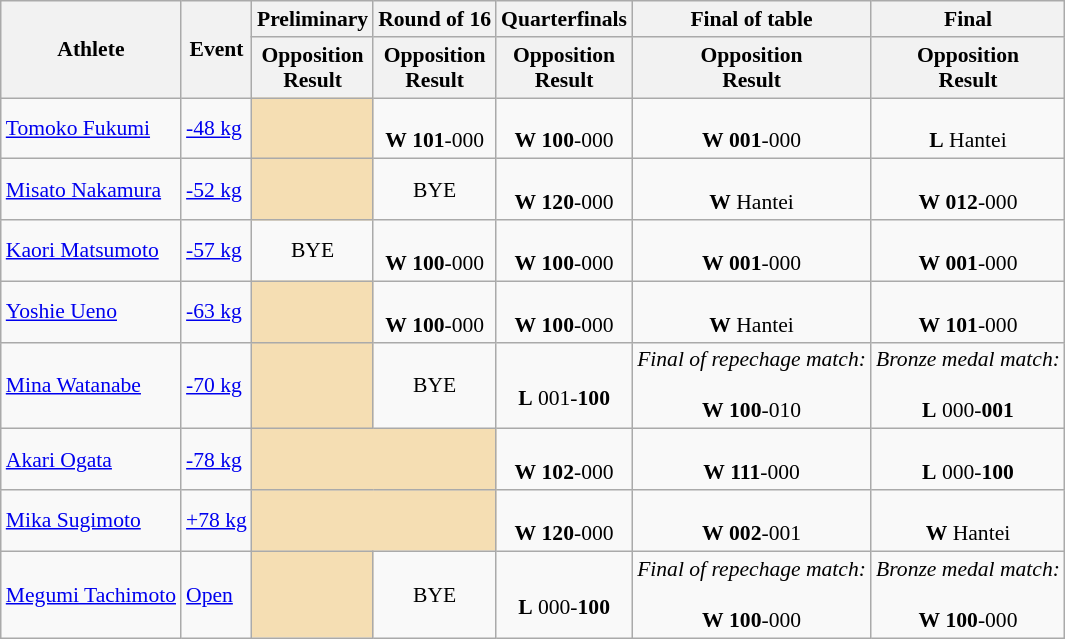<table class=wikitable style="font-size:90%">
<tr>
<th rowspan=2>Athlete</th>
<th rowspan=2>Event</th>
<th>Preliminary</th>
<th>Round of 16</th>
<th>Quarterfinals</th>
<th>Final of table</th>
<th>Final</th>
</tr>
<tr>
<th>Opposition<br>Result</th>
<th>Opposition<br>Result</th>
<th>Opposition<br>Result</th>
<th>Opposition<br>Result</th>
<th>Opposition<br>Result</th>
</tr>
<tr>
<td><a href='#'>Tomoko Fukumi</a></td>
<td><a href='#'>-48 kg</a></td>
<td style="background:wheat;"></td>
<td align=center><br><strong>W</strong> <strong>101</strong>-000</td>
<td align=center><br><strong>W</strong> <strong>100</strong>-000</td>
<td align=center><br><strong>W</strong> <strong>001</strong>-000</td>
<td align=center><br><strong>L</strong> Hantei<br></td>
</tr>
<tr>
<td><a href='#'>Misato Nakamura</a></td>
<td><a href='#'>-52 kg</a></td>
<td style="background:wheat;"></td>
<td align=center>BYE</td>
<td align=center><br><strong>W</strong> <strong>120</strong>-000</td>
<td align=center><br><strong>W</strong> Hantei</td>
<td align=center><br><strong>W</strong> <strong>012</strong>-000<br></td>
</tr>
<tr>
<td><a href='#'>Kaori Matsumoto</a></td>
<td><a href='#'>-57 kg</a></td>
<td align=center>BYE</td>
<td align=center><br><strong>W</strong> <strong>100</strong>-000</td>
<td align=center><br><strong>W</strong> <strong>100</strong>-000</td>
<td align=center><br><strong>W</strong> <strong>001</strong>-000</td>
<td align=center><br><strong>W</strong> <strong>001</strong>-000<br></td>
</tr>
<tr>
<td><a href='#'>Yoshie Ueno</a></td>
<td><a href='#'>-63 kg</a></td>
<td style="background:wheat;"></td>
<td align=center><br><strong>W</strong> <strong>100</strong>-000</td>
<td align=center><br><strong>W</strong> <strong>100</strong>-000</td>
<td align=center><br><strong>W</strong> Hantei</td>
<td align=center><br><strong>W</strong> <strong>101</strong>-000<br></td>
</tr>
<tr>
<td><a href='#'>Mina Watanabe</a></td>
<td><a href='#'>-70 kg</a></td>
<td style="background:wheat;"></td>
<td align=center>BYE</td>
<td align=center><br><strong>L</strong> 001-<strong>100</strong></td>
<td align=center><em>Final of repechage match:</em><br><br><strong>W</strong> <strong>100</strong>-010</td>
<td align=center><em>Bronze medal match:</em><br><br><strong>L</strong> 000-<strong>001</strong></td>
</tr>
<tr>
<td><a href='#'>Akari Ogata</a></td>
<td><a href='#'>-78 kg</a></td>
<td style="background:wheat;" colspan=2></td>
<td align=center><br><strong>W</strong> <strong>102</strong>-000</td>
<td align=center><br><strong>W</strong> <strong>111</strong>-000</td>
<td align=center><br><strong>L</strong> 000-<strong>100</strong><br></td>
</tr>
<tr>
<td><a href='#'>Mika Sugimoto</a></td>
<td><a href='#'>+78 kg</a></td>
<td style="background:wheat;" colspan=2></td>
<td align=center><br><strong>W</strong> <strong>120</strong>-000</td>
<td align=center><br><strong>W</strong> <strong>002</strong>-001</td>
<td align=center><br><strong>W</strong> Hantei<br></td>
</tr>
<tr>
<td><a href='#'>Megumi Tachimoto</a></td>
<td><a href='#'>Open</a></td>
<td style="background:wheat;"></td>
<td align=center>BYE</td>
<td align=center><br><strong>L</strong> 000-<strong>100</strong></td>
<td align=center><em>Final of repechage match:</em><br><br><strong>W</strong> <strong>100</strong>-000</td>
<td align=center><em>Bronze medal match:</em><br><br><strong>W</strong> <strong>100</strong>-000<br></td>
</tr>
</table>
